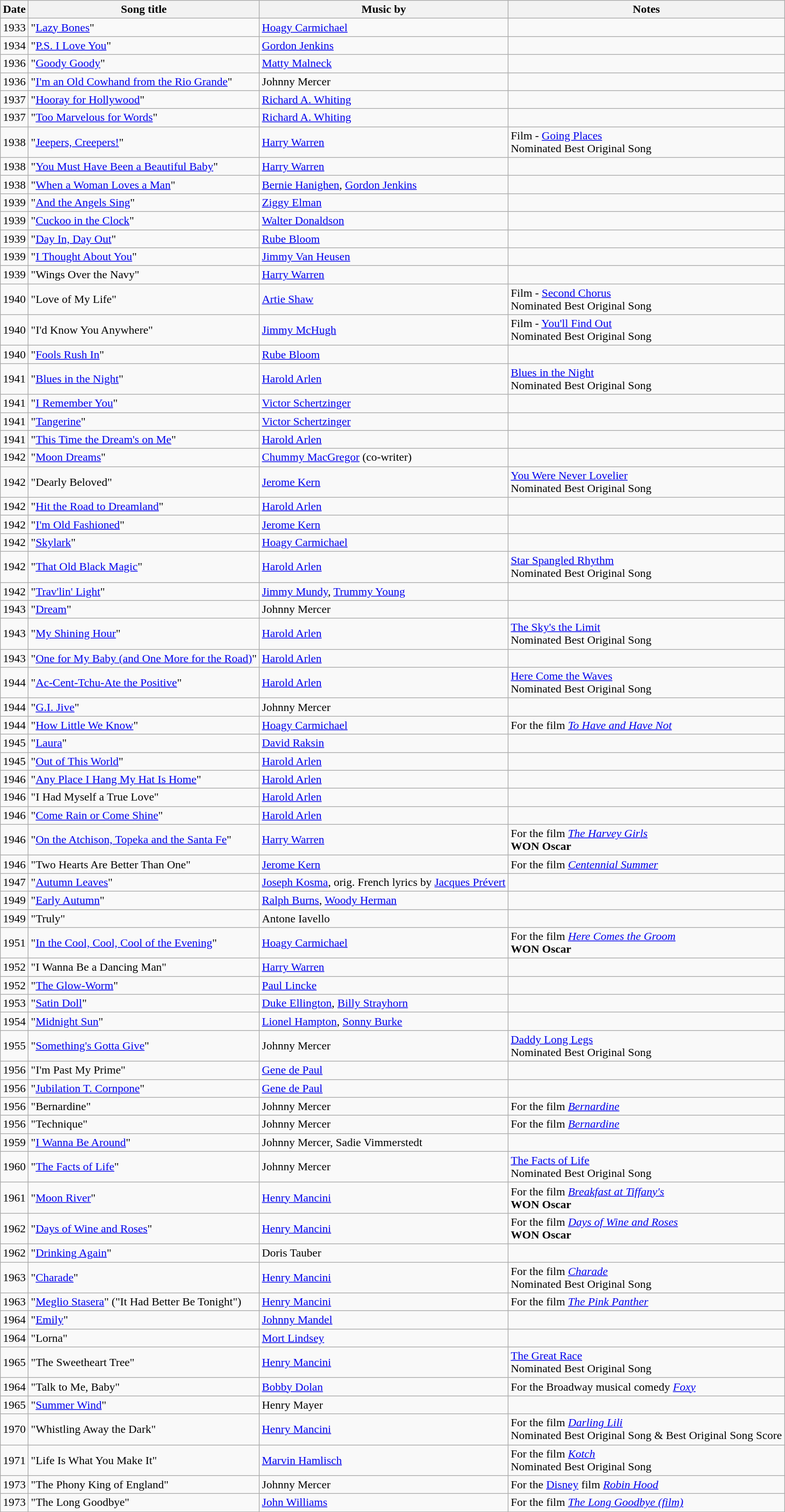<table class="wikitable sortable">
<tr>
<th scope="col">Date</th>
<th scope="col">Song title</th>
<th scope="col">Music by</th>
<th scope="col" class="unsortable">Notes</th>
</tr>
<tr>
<td>1933</td>
<td>"<a href='#'>Lazy Bones</a>"</td>
<td><a href='#'>Hoagy Carmichael</a></td>
<td></td>
</tr>
<tr>
<td>1934</td>
<td>"<a href='#'>P.S. I Love You</a>"</td>
<td><a href='#'>Gordon Jenkins</a></td>
<td></td>
</tr>
<tr>
<td>1936</td>
<td>"<a href='#'>Goody Goody</a>"</td>
<td><a href='#'>Matty Malneck</a></td>
<td></td>
</tr>
<tr>
<td>1936</td>
<td>"<a href='#'>I'm an Old Cowhand from the Rio Grande</a>"</td>
<td>Johnny Mercer</td>
<td></td>
</tr>
<tr>
<td>1937</td>
<td>"<a href='#'>Hooray for Hollywood</a>"</td>
<td><a href='#'>Richard A. Whiting</a></td>
<td></td>
</tr>
<tr>
<td>1937</td>
<td>"<a href='#'>Too Marvelous for Words</a>"</td>
<td><a href='#'>Richard A. Whiting</a></td>
<td></td>
</tr>
<tr>
<td>1938</td>
<td>"<a href='#'>Jeepers, Creepers!</a>"</td>
<td><a href='#'>Harry Warren</a></td>
<td>Film - <a href='#'>Going Places</a><br>Nominated Best Original Song</td>
</tr>
<tr>
<td>1938</td>
<td>"<a href='#'>You Must Have Been a Beautiful Baby</a>"</td>
<td><a href='#'>Harry Warren</a></td>
<td></td>
</tr>
<tr>
<td>1938</td>
<td>"<a href='#'>When a Woman Loves a Man</a>"</td>
<td><a href='#'>Bernie Hanighen</a>, <a href='#'>Gordon Jenkins</a></td>
<td></td>
</tr>
<tr>
<td>1939</td>
<td>"<a href='#'>And the Angels Sing</a>"</td>
<td><a href='#'>Ziggy Elman</a></td>
<td></td>
</tr>
<tr>
<td>1939</td>
<td>"<a href='#'>Cuckoo in the Clock</a>"</td>
<td><a href='#'>Walter Donaldson</a></td>
<td></td>
</tr>
<tr>
<td>1939</td>
<td>"<a href='#'>Day In, Day Out</a>"</td>
<td><a href='#'>Rube Bloom</a></td>
<td></td>
</tr>
<tr>
<td>1939</td>
<td>"<a href='#'>I Thought About You</a>"</td>
<td><a href='#'>Jimmy Van Heusen</a></td>
<td></td>
</tr>
<tr>
<td>1939</td>
<td>"Wings Over the Navy"</td>
<td><a href='#'>Harry Warren</a></td>
<td></td>
</tr>
<tr>
<td>1940</td>
<td>"Love of My Life"</td>
<td><a href='#'>Artie Shaw</a></td>
<td>Film - <a href='#'>Second Chorus</a><br>Nominated Best Original Song</td>
</tr>
<tr>
<td>1940</td>
<td>"I'd Know You Anywhere"</td>
<td><a href='#'>Jimmy McHugh</a></td>
<td>Film - <a href='#'>You'll Find Out</a><br>Nominated Best Original Song</td>
</tr>
<tr>
<td>1940</td>
<td>"<a href='#'>Fools Rush In</a>"</td>
<td><a href='#'>Rube Bloom</a></td>
<td></td>
</tr>
<tr>
<td>1941</td>
<td>"<a href='#'>Blues in the Night</a>"</td>
<td><a href='#'>Harold Arlen</a></td>
<td><a href='#'>Blues in the Night</a><br>Nominated Best Original Song</td>
</tr>
<tr>
<td>1941</td>
<td>"<a href='#'>I Remember You</a>"</td>
<td><a href='#'>Victor Schertzinger</a></td>
<td></td>
</tr>
<tr>
<td>1941</td>
<td>"<a href='#'>Tangerine</a>"</td>
<td><a href='#'>Victor Schertzinger</a></td>
<td></td>
</tr>
<tr>
<td>1941</td>
<td>"<a href='#'>This Time the Dream's on Me</a>"</td>
<td><a href='#'>Harold Arlen</a></td>
<td></td>
</tr>
<tr>
<td>1942</td>
<td>"<a href='#'>Moon Dreams</a>"</td>
<td><a href='#'>Chummy MacGregor</a> (co-writer)</td>
<td></td>
</tr>
<tr>
<td>1942</td>
<td>"Dearly Beloved"</td>
<td><a href='#'>Jerome Kern</a></td>
<td><a href='#'>You Were Never Lovelier</a><br>Nominated Best Original Song</td>
</tr>
<tr>
<td>1942</td>
<td>"<a href='#'>Hit the Road to Dreamland</a>"</td>
<td><a href='#'>Harold Arlen</a></td>
<td></td>
</tr>
<tr>
<td>1942</td>
<td>"<a href='#'>I'm Old Fashioned</a>"</td>
<td><a href='#'>Jerome Kern</a></td>
<td></td>
</tr>
<tr>
<td>1942</td>
<td>"<a href='#'>Skylark</a>"</td>
<td><a href='#'>Hoagy Carmichael</a></td>
<td></td>
</tr>
<tr>
<td>1942</td>
<td>"<a href='#'>That Old Black Magic</a>"</td>
<td><a href='#'>Harold Arlen</a></td>
<td><a href='#'>Star Spangled Rhythm</a><br>Nominated Best Original Song</td>
</tr>
<tr>
<td>1942</td>
<td>"<a href='#'>Trav'lin' Light</a>"</td>
<td><a href='#'>Jimmy Mundy</a>, <a href='#'>Trummy Young</a></td>
<td></td>
</tr>
<tr>
<td>1943</td>
<td>"<a href='#'>Dream</a>"</td>
<td>Johnny Mercer</td>
<td></td>
</tr>
<tr>
<td>1943</td>
<td>"<a href='#'>My Shining Hour</a>"</td>
<td><a href='#'>Harold Arlen</a></td>
<td><a href='#'>The Sky's the Limit</a><br>Nominated Best Original Song</td>
</tr>
<tr>
<td>1943</td>
<td>"<a href='#'>One for My Baby (and One More for the Road)</a>"</td>
<td><a href='#'>Harold Arlen</a></td>
<td></td>
</tr>
<tr>
<td>1944</td>
<td>"<a href='#'>Ac-Cent-Tchu-Ate the Positive</a>"</td>
<td><a href='#'>Harold Arlen</a></td>
<td><a href='#'>Here Come the Waves</a><br>Nominated Best Original Song</td>
</tr>
<tr>
<td>1944</td>
<td>"<a href='#'>G.I. Jive</a>"</td>
<td>Johnny Mercer</td>
<td></td>
</tr>
<tr>
<td>1944</td>
<td>"<a href='#'>How Little We Know</a>"</td>
<td><a href='#'>Hoagy Carmichael</a></td>
<td>For the film <em><a href='#'>To Have and Have Not</a></em></td>
</tr>
<tr>
<td>1945</td>
<td>"<a href='#'>Laura</a>"</td>
<td><a href='#'>David Raksin</a></td>
<td></td>
</tr>
<tr>
<td>1945</td>
<td>"<a href='#'>Out of This World</a>"</td>
<td><a href='#'>Harold Arlen</a></td>
<td></td>
</tr>
<tr>
<td>1946</td>
<td>"<a href='#'>Any Place I Hang My Hat Is Home</a>"</td>
<td><a href='#'>Harold Arlen</a></td>
<td></td>
</tr>
<tr>
<td>1946</td>
<td>"I Had Myself a True Love"</td>
<td><a href='#'>Harold Arlen</a></td>
<td></td>
</tr>
<tr>
<td>1946</td>
<td>"<a href='#'>Come Rain or Come Shine</a>"</td>
<td><a href='#'>Harold Arlen</a></td>
<td></td>
</tr>
<tr>
<td>1946</td>
<td>"<a href='#'>On the Atchison, Topeka and the Santa Fe</a>"</td>
<td><a href='#'>Harry Warren</a></td>
<td>For the film <em><a href='#'>The Harvey Girls</a></em><br><strong>WON Oscar</strong></td>
</tr>
<tr>
<td>1946</td>
<td>"Two Hearts Are Better Than One"</td>
<td><a href='#'>Jerome Kern</a></td>
<td>For the film <em><a href='#'>Centennial Summer</a></em></td>
</tr>
<tr>
<td>1947</td>
<td>"<a href='#'>Autumn Leaves</a>"</td>
<td><a href='#'>Joseph Kosma</a>, orig. French lyrics by <a href='#'>Jacques Prévert</a></td>
<td></td>
</tr>
<tr>
<td>1949</td>
<td>"<a href='#'>Early Autumn</a>"</td>
<td><a href='#'>Ralph Burns</a>, <a href='#'>Woody Herman</a></td>
<td></td>
</tr>
<tr>
<td>1949</td>
<td>"Truly"</td>
<td>Antone Iavello</td>
<td></td>
</tr>
<tr>
<td>1951</td>
<td>"<a href='#'>In the Cool, Cool, Cool of the Evening</a>"</td>
<td><a href='#'>Hoagy Carmichael</a></td>
<td>For the film <em><a href='#'>Here Comes the Groom</a></em><br><strong>WON Oscar</strong></td>
</tr>
<tr>
<td>1952</td>
<td>"I Wanna Be a Dancing Man"</td>
<td><a href='#'>Harry Warren</a></td>
<td></td>
</tr>
<tr>
<td>1952</td>
<td>"<a href='#'>The Glow-Worm</a>"</td>
<td><a href='#'>Paul Lincke</a></td>
<td></td>
</tr>
<tr>
<td>1953</td>
<td>"<a href='#'>Satin Doll</a>"</td>
<td><a href='#'>Duke Ellington</a>, <a href='#'>Billy Strayhorn</a></td>
<td></td>
</tr>
<tr>
<td>1954</td>
<td>"<a href='#'>Midnight Sun</a>"</td>
<td><a href='#'>Lionel Hampton</a>, <a href='#'>Sonny Burke</a></td>
<td></td>
</tr>
<tr>
<td>1955</td>
<td>"<a href='#'>Something's Gotta Give</a>"</td>
<td>Johnny Mercer</td>
<td><a href='#'>Daddy Long Legs</a><br>Nominated Best Original Song</td>
</tr>
<tr>
<td>1956</td>
<td>"I'm Past My Prime"</td>
<td><a href='#'>Gene de Paul</a></td>
<td></td>
</tr>
<tr>
<td>1956</td>
<td>"<a href='#'>Jubilation T. Cornpone</a>"</td>
<td><a href='#'>Gene de Paul</a></td>
<td></td>
</tr>
<tr>
<td>1956</td>
<td>"Bernardine"</td>
<td>Johnny Mercer</td>
<td>For the film <em><a href='#'>Bernardine</a></em></td>
</tr>
<tr>
<td>1956</td>
<td>"Technique"</td>
<td>Johnny Mercer</td>
<td>For the film <em><a href='#'>Bernardine</a></em></td>
</tr>
<tr>
<td>1959</td>
<td>"<a href='#'>I Wanna Be Around</a>"</td>
<td>Johnny Mercer, Sadie Vimmerstedt</td>
<td></td>
</tr>
<tr>
<td>1960</td>
<td>"<a href='#'>The Facts of Life</a>"</td>
<td>Johnny Mercer</td>
<td><a href='#'>The Facts of Life</a><br>Nominated Best Original Song</td>
</tr>
<tr>
<td>1961</td>
<td>"<a href='#'>Moon River</a>"</td>
<td><a href='#'>Henry Mancini</a></td>
<td>For the film <em><a href='#'>Breakfast at Tiffany's</a></em><br><strong>WON Oscar</strong></td>
</tr>
<tr>
<td>1962</td>
<td>"<a href='#'>Days of Wine and Roses</a>"</td>
<td><a href='#'>Henry Mancini</a></td>
<td>For the film <em><a href='#'>Days of Wine and Roses</a></em><br><strong>WON Oscar</strong></td>
</tr>
<tr>
<td>1962</td>
<td>"<a href='#'>Drinking Again</a>"</td>
<td>Doris Tauber</td>
<td></td>
</tr>
<tr>
<td>1963</td>
<td>"<a href='#'>Charade</a>"</td>
<td><a href='#'>Henry Mancini</a></td>
<td>For the film <em><a href='#'>Charade</a></em><br>Nominated Best Original Song</td>
</tr>
<tr>
<td>1963</td>
<td>"<a href='#'>Meglio Stasera</a>" ("It Had Better Be Tonight")</td>
<td><a href='#'>Henry Mancini</a></td>
<td>For the film <em><a href='#'>The Pink Panther</a></em></td>
</tr>
<tr>
<td>1964</td>
<td>"<a href='#'>Emily</a>"</td>
<td><a href='#'>Johnny Mandel</a></td>
<td></td>
</tr>
<tr>
<td>1964</td>
<td>"Lorna"</td>
<td><a href='#'>Mort Lindsey</a></td>
<td></td>
</tr>
<tr>
<td>1965</td>
<td>"The Sweetheart Tree"</td>
<td><a href='#'>Henry Mancini</a></td>
<td><a href='#'>The Great Race</a><br>Nominated Best Original Song</td>
</tr>
<tr>
<td>1964</td>
<td>"Talk to Me, Baby"</td>
<td><a href='#'>Bobby Dolan</a></td>
<td>For the Broadway musical comedy <em><a href='#'>Foxy</a></em></td>
</tr>
<tr>
<td>1965</td>
<td>"<a href='#'>Summer Wind</a>"</td>
<td>Henry Mayer</td>
<td></td>
</tr>
<tr>
<td>1970</td>
<td>"Whistling Away the Dark"</td>
<td><a href='#'>Henry Mancini</a></td>
<td>For the film <em><a href='#'>Darling Lili</a></em><br>Nominated Best Original Song & Best Original Song Score</td>
</tr>
<tr>
<td>1971</td>
<td>"Life Is What You Make It"</td>
<td><a href='#'>Marvin Hamlisch</a></td>
<td>For the film <em><a href='#'>Kotch</a></em><br>Nominated Best Original Song</td>
</tr>
<tr>
<td>1973</td>
<td>"The Phony King of England"</td>
<td>Johnny Mercer</td>
<td>For the <a href='#'>Disney</a> film <em><a href='#'>Robin Hood</a></em></td>
</tr>
<tr>
<td>1973</td>
<td>"The Long Goodbye"</td>
<td><a href='#'>John Williams</a></td>
<td>For the film <em><a href='#'>The Long Goodbye (film)</a></em></td>
</tr>
</table>
